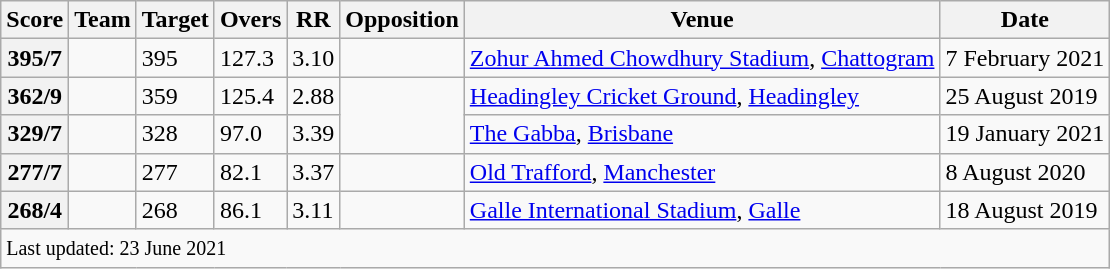<table class="wikitable sortable">
<tr>
<th>Score</th>
<th>Team</th>
<th>Target</th>
<th>Overs</th>
<th>RR</th>
<th>Opposition</th>
<th>Venue</th>
<th>Date</th>
</tr>
<tr>
<th>395/7</th>
<td></td>
<td>395</td>
<td>127.3</td>
<td>3.10</td>
<td></td>
<td><a href='#'>Zohur Ahmed Chowdhury Stadium</a>, <a href='#'>Chattogram</a></td>
<td>7 February 2021</td>
</tr>
<tr>
<th>362/9</th>
<td></td>
<td>359</td>
<td>125.4</td>
<td>2.88</td>
<td rowspan=2></td>
<td><a href='#'>Headingley Cricket Ground</a>, <a href='#'>Headingley</a></td>
<td>25 August 2019</td>
</tr>
<tr>
<th>329/7</th>
<td></td>
<td>328</td>
<td>97.0</td>
<td>3.39</td>
<td><a href='#'>The Gabba</a>, <a href='#'>Brisbane</a></td>
<td>19 January 2021</td>
</tr>
<tr>
<th>277/7</th>
<td></td>
<td>277</td>
<td>82.1</td>
<td>3.37</td>
<td></td>
<td><a href='#'>Old Trafford</a>, <a href='#'>Manchester</a></td>
<td>8 August 2020</td>
</tr>
<tr>
<th>268/4</th>
<td></td>
<td>268</td>
<td>86.1</td>
<td>3.11</td>
<td></td>
<td><a href='#'>Galle International Stadium</a>, <a href='#'>Galle</a></td>
<td>18 August 2019</td>
</tr>
<tr>
<td colspan=8><small>Last updated: 23 June 2021</small></td>
</tr>
</table>
